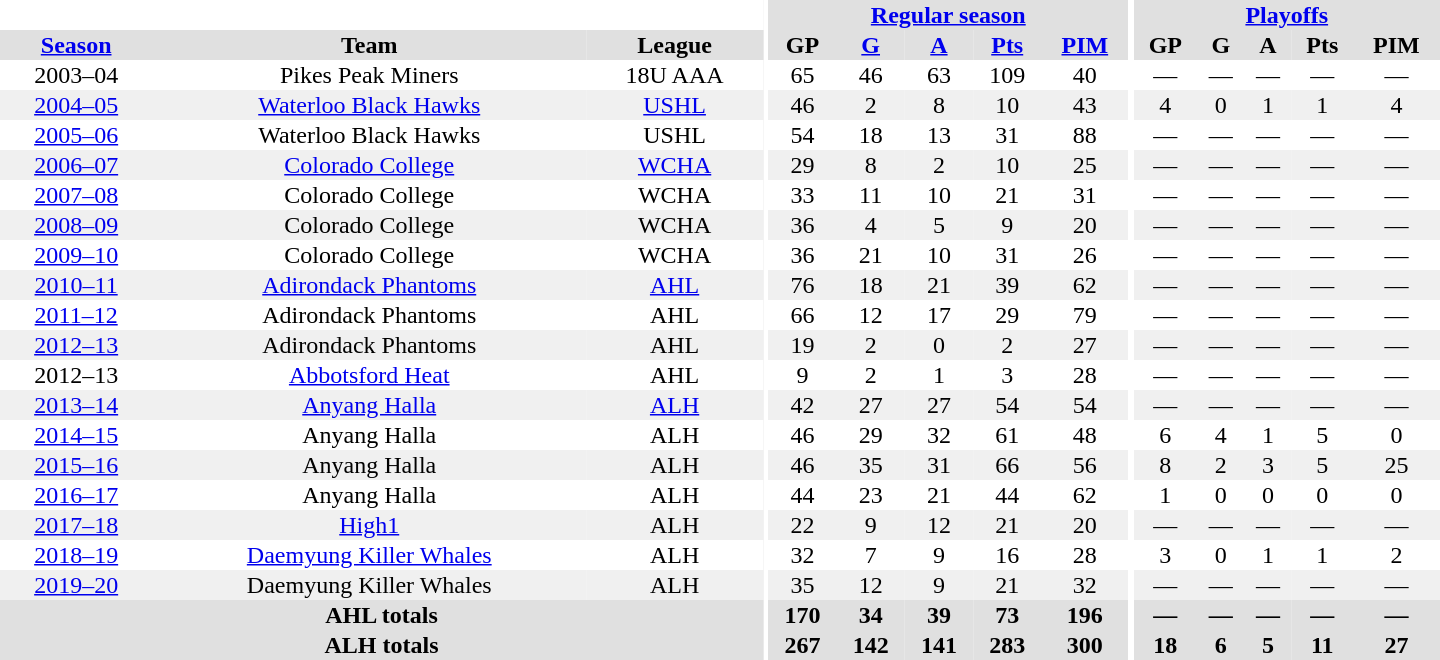<table border="0" cellpadding="1" cellspacing="0" style="text-align:center; width:60em">
<tr bgcolor="#e0e0e0">
<th colspan="3"  bgcolor="#ffffff"></th>
<th rowspan="100" bgcolor="#ffffff"></th>
<th colspan="5"><a href='#'>Regular season</a></th>
<th rowspan="100" bgcolor="#ffffff"></th>
<th colspan="5"><a href='#'>Playoffs</a></th>
</tr>
<tr bgcolor="#e0e0e0">
<th><a href='#'>Season</a></th>
<th>Team</th>
<th>League</th>
<th>GP</th>
<th><a href='#'>G</a></th>
<th><a href='#'>A</a></th>
<th><a href='#'>Pts</a></th>
<th><a href='#'>PIM</a></th>
<th>GP</th>
<th>G</th>
<th>A</th>
<th>Pts</th>
<th>PIM</th>
</tr>
<tr>
<td>2003–04</td>
<td>Pikes Peak Miners</td>
<td>18U AAA</td>
<td>65</td>
<td>46</td>
<td>63</td>
<td>109</td>
<td>40</td>
<td>—</td>
<td>—</td>
<td>—</td>
<td>—</td>
<td>—</td>
</tr>
<tr bgcolor="#f0f0f0">
<td><a href='#'>2004–05</a></td>
<td><a href='#'>Waterloo Black Hawks</a></td>
<td><a href='#'>USHL</a></td>
<td>46</td>
<td>2</td>
<td>8</td>
<td>10</td>
<td>43</td>
<td>4</td>
<td>0</td>
<td>1</td>
<td>1</td>
<td>4</td>
</tr>
<tr>
<td><a href='#'>2005–06</a></td>
<td>Waterloo Black Hawks</td>
<td>USHL</td>
<td>54</td>
<td>18</td>
<td>13</td>
<td>31</td>
<td>88</td>
<td>—</td>
<td>—</td>
<td>—</td>
<td>—</td>
<td>—</td>
</tr>
<tr bgcolor="#f0f0f0">
<td><a href='#'>2006–07</a></td>
<td><a href='#'>Colorado College</a></td>
<td><a href='#'>WCHA</a></td>
<td>29</td>
<td>8</td>
<td>2</td>
<td>10</td>
<td>25</td>
<td>—</td>
<td>—</td>
<td>—</td>
<td>—</td>
<td>—</td>
</tr>
<tr>
<td><a href='#'>2007–08</a></td>
<td>Colorado College</td>
<td>WCHA</td>
<td>33</td>
<td>11</td>
<td>10</td>
<td>21</td>
<td>31</td>
<td>—</td>
<td>—</td>
<td>—</td>
<td>—</td>
<td>—</td>
</tr>
<tr bgcolor="#f0f0f0">
<td><a href='#'>2008–09</a></td>
<td>Colorado College</td>
<td>WCHA</td>
<td>36</td>
<td>4</td>
<td>5</td>
<td>9</td>
<td>20</td>
<td>—</td>
<td>—</td>
<td>—</td>
<td>—</td>
<td>—</td>
</tr>
<tr>
<td><a href='#'>2009–10</a></td>
<td>Colorado College</td>
<td>WCHA</td>
<td>36</td>
<td>21</td>
<td>10</td>
<td>31</td>
<td>26</td>
<td>—</td>
<td>—</td>
<td>—</td>
<td>—</td>
<td>—</td>
</tr>
<tr bgcolor="#f0f0f0">
<td><a href='#'>2010–11</a></td>
<td><a href='#'>Adirondack Phantoms</a></td>
<td><a href='#'>AHL</a></td>
<td>76</td>
<td>18</td>
<td>21</td>
<td>39</td>
<td>62</td>
<td>—</td>
<td>—</td>
<td>—</td>
<td>—</td>
<td>—</td>
</tr>
<tr>
<td><a href='#'>2011–12</a></td>
<td>Adirondack Phantoms</td>
<td>AHL</td>
<td>66</td>
<td>12</td>
<td>17</td>
<td>29</td>
<td>79</td>
<td>—</td>
<td>—</td>
<td>—</td>
<td>—</td>
<td>—</td>
</tr>
<tr bgcolor="#f0f0f0">
<td><a href='#'>2012–13</a></td>
<td>Adirondack Phantoms</td>
<td>AHL</td>
<td>19</td>
<td>2</td>
<td>0</td>
<td>2</td>
<td>27</td>
<td>—</td>
<td>—</td>
<td>—</td>
<td>—</td>
<td>—</td>
</tr>
<tr>
<td>2012–13</td>
<td><a href='#'>Abbotsford Heat</a></td>
<td>AHL</td>
<td>9</td>
<td>2</td>
<td>1</td>
<td>3</td>
<td>28</td>
<td>—</td>
<td>—</td>
<td>—</td>
<td>—</td>
<td>—</td>
</tr>
<tr bgcolor="#f0f0f0">
<td><a href='#'>2013–14</a></td>
<td><a href='#'>Anyang Halla</a></td>
<td><a href='#'>ALH</a></td>
<td>42</td>
<td>27</td>
<td>27</td>
<td>54</td>
<td>54</td>
<td>—</td>
<td>—</td>
<td>—</td>
<td>—</td>
<td>—</td>
</tr>
<tr>
<td><a href='#'>2014–15</a></td>
<td>Anyang Halla</td>
<td>ALH</td>
<td>46</td>
<td>29</td>
<td>32</td>
<td>61</td>
<td>48</td>
<td>6</td>
<td>4</td>
<td>1</td>
<td>5</td>
<td>0</td>
</tr>
<tr bgcolor="#f0f0f0">
<td><a href='#'>2015–16</a></td>
<td>Anyang Halla</td>
<td>ALH</td>
<td>46</td>
<td>35</td>
<td>31</td>
<td>66</td>
<td>56</td>
<td>8</td>
<td>2</td>
<td>3</td>
<td>5</td>
<td>25</td>
</tr>
<tr>
<td><a href='#'>2016–17</a></td>
<td>Anyang Halla</td>
<td>ALH</td>
<td>44</td>
<td>23</td>
<td>21</td>
<td>44</td>
<td>62</td>
<td>1</td>
<td>0</td>
<td>0</td>
<td>0</td>
<td>0</td>
</tr>
<tr bgcolor="#f0f0f0">
<td><a href='#'>2017–18</a></td>
<td><a href='#'>High1</a></td>
<td>ALH</td>
<td>22</td>
<td>9</td>
<td>12</td>
<td>21</td>
<td>20</td>
<td>—</td>
<td>—</td>
<td>—</td>
<td>—</td>
<td>—</td>
</tr>
<tr>
<td><a href='#'>2018–19</a></td>
<td><a href='#'>Daemyung Killer Whales</a></td>
<td>ALH</td>
<td>32</td>
<td>7</td>
<td>9</td>
<td>16</td>
<td>28</td>
<td>3</td>
<td>0</td>
<td>1</td>
<td>1</td>
<td>2</td>
</tr>
<tr bgcolor="#f0f0f0">
<td><a href='#'>2019–20</a></td>
<td>Daemyung Killer Whales</td>
<td>ALH</td>
<td>35</td>
<td>12</td>
<td>9</td>
<td>21</td>
<td>32</td>
<td>—</td>
<td>—</td>
<td>—</td>
<td>—</td>
<td>—</td>
</tr>
<tr bgcolor="#e0e0e0">
<th colspan="3">AHL totals</th>
<th>170</th>
<th>34</th>
<th>39</th>
<th>73</th>
<th>196</th>
<th>—</th>
<th>—</th>
<th>—</th>
<th>—</th>
<th>—</th>
</tr>
<tr bgcolor="#e0e0e0">
<th colspan="3">ALH totals</th>
<th>267</th>
<th>142</th>
<th>141</th>
<th>283</th>
<th>300</th>
<th>18</th>
<th>6</th>
<th>5</th>
<th>11</th>
<th>27</th>
</tr>
</table>
